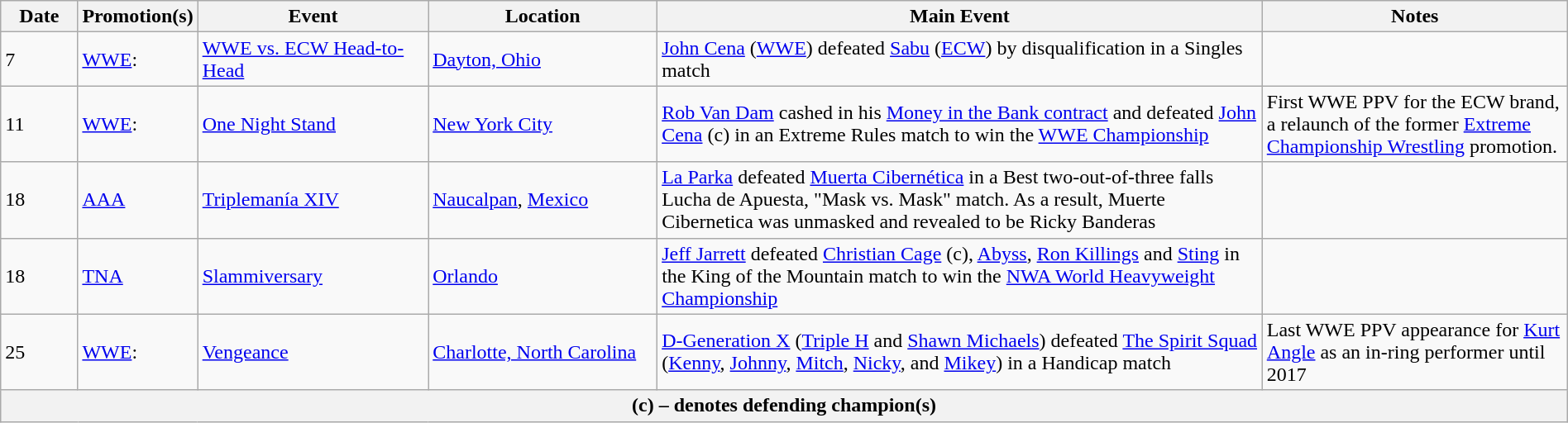<table class="wikitable" style="width:100%;">
<tr>
<th width=5%>Date</th>
<th width=5%>Promotion(s)</th>
<th style="width:15%;">Event</th>
<th style="width:15%;">Location</th>
<th style="width:40%;">Main Event</th>
<th style="width:20%;">Notes</th>
</tr>
<tr>
<td>7</td>
<td><a href='#'>WWE</a>:<br></td>
<td><a href='#'>WWE vs. ECW Head-to-Head</a></td>
<td><a href='#'>Dayton, Ohio</a></td>
<td><a href='#'>John Cena</a> (<a href='#'>WWE</a>) defeated <a href='#'>Sabu</a> (<a href='#'>ECW</a>) by disqualification in a Singles match</td>
<td></td>
</tr>
<tr>
<td>11</td>
<td><a href='#'>WWE</a>:<br></td>
<td><a href='#'>One Night Stand</a></td>
<td><a href='#'>New York City</a></td>
<td><a href='#'>Rob Van Dam</a> cashed in his <a href='#'>Money in the Bank contract</a> and defeated <a href='#'>John Cena</a> (c) in an Extreme Rules match to win the <a href='#'>WWE Championship</a></td>
<td>First WWE PPV for the ECW brand, a relaunch of the former <a href='#'>Extreme Championship Wrestling</a> promotion.</td>
</tr>
<tr>
<td>18</td>
<td><a href='#'>AAA</a></td>
<td><a href='#'>Triplemanía XIV</a></td>
<td><a href='#'>Naucalpan</a>, <a href='#'>Mexico</a></td>
<td><a href='#'>La Parka</a> defeated <a href='#'>Muerta Cibernética</a> in a Best two-out-of-three falls Lucha de Apuesta, "Mask vs. Mask" match. As a result, Muerte Cibernetica was unmasked and revealed to be Ricky Banderas</td>
<td></td>
</tr>
<tr>
<td>18</td>
<td><a href='#'>TNA</a></td>
<td><a href='#'>Slammiversary</a></td>
<td><a href='#'>Orlando</a></td>
<td><a href='#'>Jeff Jarrett</a> defeated <a href='#'>Christian Cage</a> (c), <a href='#'>Abyss</a>, <a href='#'>Ron Killings</a> and <a href='#'>Sting</a> in the King of the Mountain match to win the <a href='#'>NWA World Heavyweight Championship</a></td>
<td></td>
</tr>
<tr>
<td>25</td>
<td><a href='#'>WWE</a>:<br></td>
<td><a href='#'>Vengeance</a></td>
<td><a href='#'>Charlotte, North Carolina</a></td>
<td><a href='#'>D-Generation X</a> (<a href='#'>Triple H</a> and <a href='#'>Shawn Michaels</a>) defeated <a href='#'>The Spirit Squad</a> (<a href='#'>Kenny</a>, <a href='#'>Johnny</a>, <a href='#'>Mitch</a>, <a href='#'>Nicky</a>, and <a href='#'>Mikey</a>) in a Handicap match</td>
<td>Last WWE PPV appearance for <a href='#'>Kurt Angle</a> as an in-ring performer until 2017</td>
</tr>
<tr>
<th colspan="6">(c) – denotes defending champion(s)</th>
</tr>
</table>
